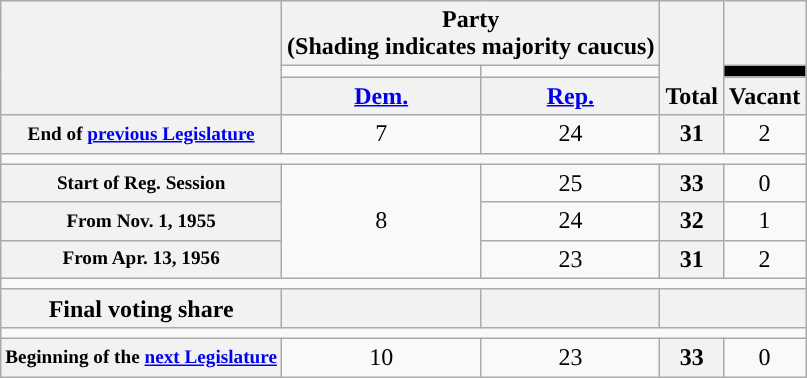<table class=wikitable style="text-align:center">
<tr style="vertical-align:bottom;">
<th rowspan=3></th>
<th colspan=2>Party <div>(Shading indicates majority caucus)</div></th>
<th rowspan=3>Total</th>
<th></th>
</tr>
<tr style="height:5px">
<td style="background-color:"></td>
<td style="background-color:"></td>
<td style="background:black;"></td>
</tr>
<tr>
<th><a href='#'>Dem.</a></th>
<th><a href='#'>Rep.</a></th>
<th>Vacant</th>
</tr>
<tr>
<th style="font-size:80%;">End of <a href='#'>previous Legislature</a></th>
<td>7</td>
<td>24</td>
<th>31</th>
<td>2</td>
</tr>
<tr>
<td colspan=5></td>
</tr>
<tr>
<th style="font-size:80%;">Start of Reg. Session</th>
<td rowspan="3">8</td>
<td>25</td>
<th>33</th>
<td>0</td>
</tr>
<tr>
<th style="font-size:80%;">From Nov. 1, 1955</th>
<td>24</td>
<th>32</th>
<td>1</td>
</tr>
<tr>
<th style="font-size:80%;">From Apr. 13, 1956</th>
<td>23</td>
<th>31</th>
<td>2</td>
</tr>
<tr>
<td colspan=5></td>
</tr>
<tr>
<th>Final voting share</th>
<th></th>
<th></th>
<th colspan=2></th>
</tr>
<tr>
<td colspan=5></td>
</tr>
<tr>
<th style="font-size:80%;">Beginning of the <a href='#'>next Legislature</a></th>
<td>10</td>
<td>23</td>
<th>33</th>
<td>0</td>
</tr>
</table>
